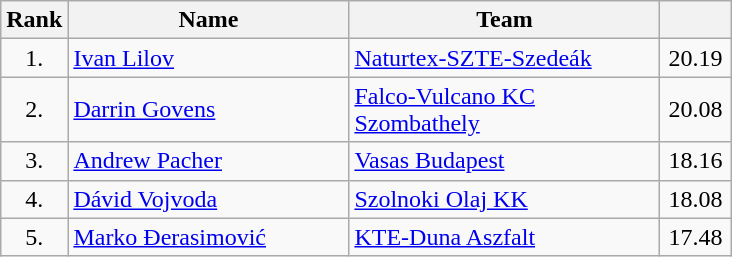<table class="wikitable" style="text-align: center;">
<tr>
<th>Rank</th>
<th width=180>Name</th>
<th width=200>Team</th>
<th width=40></th>
</tr>
<tr>
<td>1.</td>
<td align="left"> <a href='#'>Ivan Lilov</a></td>
<td style="text-align:left;"><a href='#'>Naturtex-SZTE-Szedeák</a></td>
<td>20.19</td>
</tr>
<tr>
<td>2.</td>
<td align="left"> <a href='#'>Darrin Govens</a></td>
<td style="text-align:left;"><a href='#'>Falco-Vulcano KC Szombathely</a></td>
<td>20.08</td>
</tr>
<tr>
<td>3.</td>
<td align="left"> <a href='#'>Andrew Pacher</a></td>
<td style="text-align:left;"><a href='#'>Vasas Budapest</a></td>
<td>18.16</td>
</tr>
<tr>
<td>4.</td>
<td align="left"> <a href='#'>Dávid Vojvoda</a></td>
<td style="text-align:left;"><a href='#'>Szolnoki Olaj KK</a></td>
<td>18.08</td>
</tr>
<tr>
<td>5.</td>
<td align="left"> <a href='#'>Marko Đerasimović</a></td>
<td style="text-align:left;"><a href='#'>KTE-Duna Aszfalt</a></td>
<td>17.48</td>
</tr>
</table>
